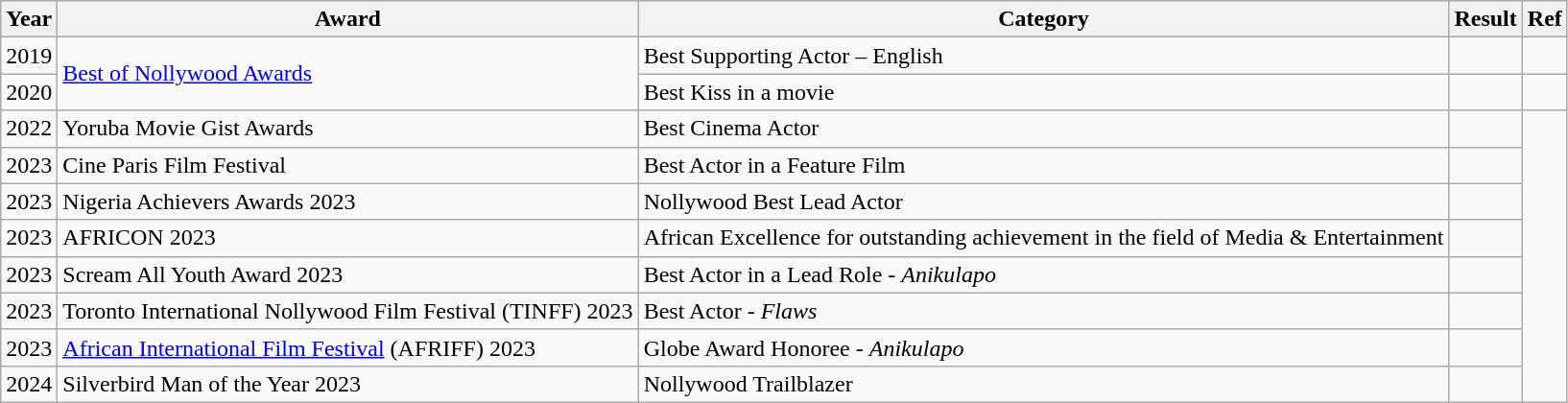<table class="wikitable">
<tr>
<th>Year</th>
<th>Award</th>
<th>Category</th>
<th>Result</th>
<th>Ref</th>
</tr>
<tr>
<td>2019</td>
<td rowspan="2"><a href='#'>Best of Nollywood Awards</a></td>
<td>Best Supporting Actor – English</td>
<td></td>
<td></td>
</tr>
<tr>
<td>2020</td>
<td>Best Kiss in a movie</td>
<td></td>
<td></td>
</tr>
<tr>
<td>2022</td>
<td>Yoruba Movie Gist Awards</td>
<td>Best Cinema Actor</td>
<td></td>
</tr>
<tr>
<td>2023</td>
<td>Cine Paris Film Festival</td>
<td>Best Actor in a Feature Film</td>
<td></td>
</tr>
<tr>
<td>2023</td>
<td>Nigeria Achievers Awards 2023</td>
<td>Nollywood Best Lead Actor</td>
<td></td>
</tr>
<tr>
<td>2023</td>
<td>AFRICON 2023</td>
<td>African Excellence for outstanding achievement in the field of Media & Entertainment</td>
<td></td>
</tr>
<tr>
<td>2023</td>
<td>Scream All Youth Award 2023</td>
<td>Best Actor in a Lead Role - <em>Anikulapo</em></td>
<td></td>
</tr>
<tr>
<td>2023</td>
<td>Toronto International Nollywood Film Festival (TINFF) 2023</td>
<td>Best Actor - <em>Flaws</em></td>
<td></td>
</tr>
<tr>
<td>2023</td>
<td><a href='#'>African International Film Festival</a> (AFRIFF) 2023</td>
<td>Globe Award Honoree - <em>Anikulapo</em></td>
<td></td>
</tr>
<tr>
<td>2024</td>
<td>Silverbird Man of the Year 2023</td>
<td>Nollywood Trailblazer</td>
<td></td>
</tr>
</table>
